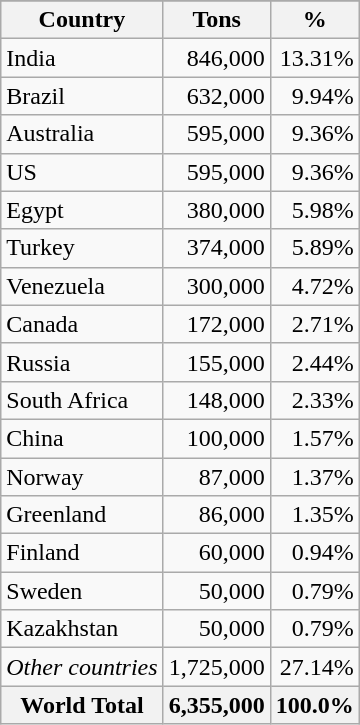<table class="wikitable floatright">
<tr>
</tr>
<tr>
<th>Country</th>
<th>Tons</th>
<th>%</th>
</tr>
<tr>
<td>India</td>
<td align=right>846,000</td>
<td align=right>13.31%</td>
</tr>
<tr>
<td>Brazil</td>
<td align=right>632,000</td>
<td align=right>9.94%</td>
</tr>
<tr>
<td>Australia</td>
<td align=right>595,000</td>
<td align=right>9.36%</td>
</tr>
<tr>
<td>US</td>
<td align=right>595,000</td>
<td align=right>9.36%</td>
</tr>
<tr>
<td>Egypt</td>
<td align=right>380,000</td>
<td align=right>5.98%</td>
</tr>
<tr>
<td>Turkey</td>
<td align=right>374,000</td>
<td align=right>5.89%</td>
</tr>
<tr>
<td>Venezuela</td>
<td align=right>300,000</td>
<td align=right>4.72%</td>
</tr>
<tr>
<td>Canada</td>
<td align=right>172,000</td>
<td align=right>2.71%</td>
</tr>
<tr>
<td>Russia</td>
<td align=right>155,000</td>
<td align=right>2.44%</td>
</tr>
<tr>
<td>South Africa</td>
<td align=right>148,000</td>
<td align=right>2.33%</td>
</tr>
<tr>
<td>China</td>
<td align=right>100,000</td>
<td align=right>1.57%</td>
</tr>
<tr>
<td>Norway</td>
<td align=right>87,000</td>
<td align=right>1.37%</td>
</tr>
<tr>
<td>Greenland</td>
<td align=right>86,000</td>
<td align=right>1.35%</td>
</tr>
<tr>
<td>Finland</td>
<td align=right>60,000</td>
<td align=right>0.94%</td>
</tr>
<tr>
<td>Sweden</td>
<td align=right>50,000</td>
<td align=right>0.79%</td>
</tr>
<tr>
<td>Kazakhstan</td>
<td align=right>50,000</td>
<td align=right>0.79%</td>
</tr>
<tr>
<td><em>Other countries</em></td>
<td align=right>1,725,000</td>
<td align=right>27.14%</td>
</tr>
<tr>
<th align="center">World Total</th>
<th>6,355,000</th>
<th>100.0%</th>
</tr>
</table>
